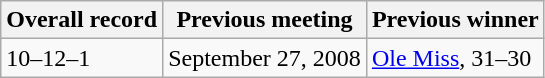<table class="wikitable">
<tr>
<th>Overall record</th>
<th>Previous meeting</th>
<th>Previous winner</th>
</tr>
<tr>
<td>10–12–1</td>
<td>September 27, 2008</td>
<td><a href='#'>Ole Miss</a>, 31–30</td>
</tr>
</table>
